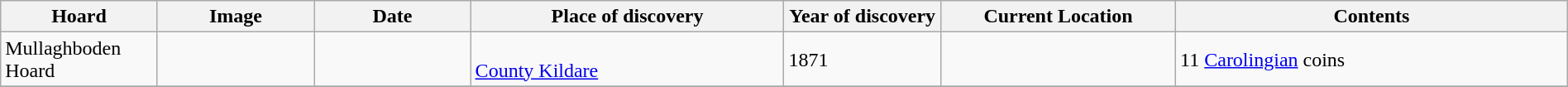<table class="wikitable sortable" style="width: 100%">
<tr>
<th width="10%">Hoard</th>
<th width="10%">Image</th>
<th width="10%">Date</th>
<th width="20%">Place of discovery</th>
<th width="10%">Year of discovery</th>
<th width="15%">Current Location</th>
<th class="unsortable" width="25%">Contents</th>
</tr>
<tr>
<td>Mullaghboden Hoard</td>
<td></td>
<td></td>
<td><br><a href='#'>County Kildare</a><br><small></small></td>
<td>1871</td>
<td></td>
<td>11 <a href='#'>Carolingian</a> coins</td>
</tr>
<tr>
</tr>
</table>
